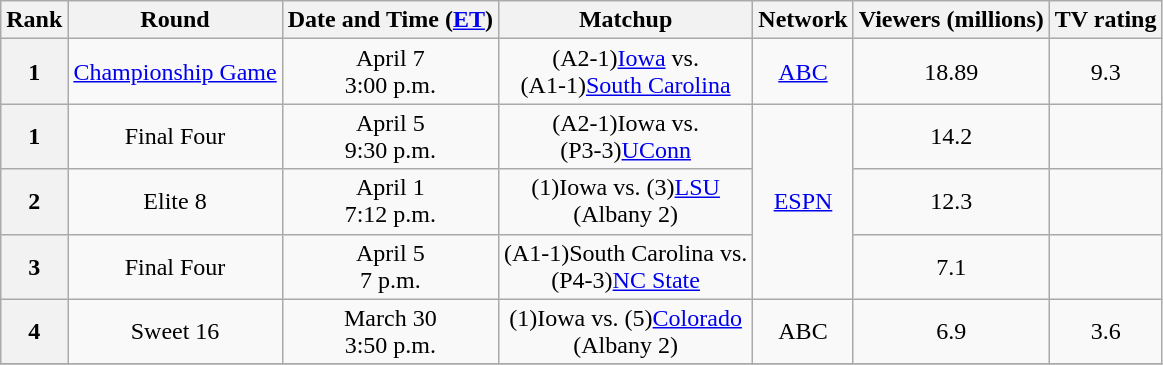<table class="wikitable sortable" style="text-align:center;" size="95">
<tr>
<th>Rank</th>
<th>Round</th>
<th>Date and Time (<a href='#'>ET</a>)</th>
<th>Matchup</th>
<th>Network</th>
<th data-sort-type="number">Viewers (millions)</th>
<th data-sort-type="number">TV rating</th>
</tr>
<tr>
<th>1</th>
<td><a href='#'>Championship Game</a></td>
<td>April 7<br>3:00 p.m.</td>
<td>(A2-1)<a href='#'>Iowa</a> vs. <br>(A1-1)<a href='#'>South Carolina</a></td>
<td><a href='#'>ABC</a></td>
<td>18.89</td>
<td>9.3</td>
</tr>
<tr>
<th>1</th>
<td>Final Four</td>
<td>April 5<br>9:30 p.m.</td>
<td>(A2-1)Iowa vs. <br>(P3-3)<a href='#'>UConn</a></td>
<td rowspan="3"><a href='#'>ESPN</a></td>
<td>14.2</td>
<td></td>
</tr>
<tr>
<th>2</th>
<td>Elite 8</td>
<td>April 1<br>7:12 p.m.</td>
<td>(1)Iowa vs. (3)<a href='#'>LSU</a><br>(Albany 2)</td>
<td>12.3</td>
<td></td>
</tr>
<tr>
<th>3</th>
<td>Final Four</td>
<td>April 5<br>7 p.m.</td>
<td>(A1-1)South Carolina vs. <br>(P4-3)<a href='#'>NC State</a></td>
<td>7.1</td>
<td></td>
</tr>
<tr>
<th>4</th>
<td>Sweet 16</td>
<td>March 30<br>3:50 p.m.</td>
<td>(1)Iowa vs. (5)<a href='#'>Colorado</a><br>(Albany 2)</td>
<td>ABC</td>
<td>6.9</td>
<td>3.6</td>
</tr>
<tr>
</tr>
</table>
